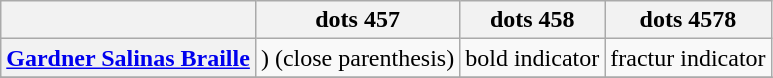<table class="wikitable">
<tr>
<th></th>
<th>dots 457</th>
<th>dots 458</th>
<th>dots 4578</th>
</tr>
<tr>
<th align=left><a href='#'>Gardner Salinas Braille</a></th>
<td>) (close parenthesis)</td>
<td>bold indicator</td>
<td>fractur indicator</td>
</tr>
<tr>
</tr>
<tr>
</tr>
</table>
